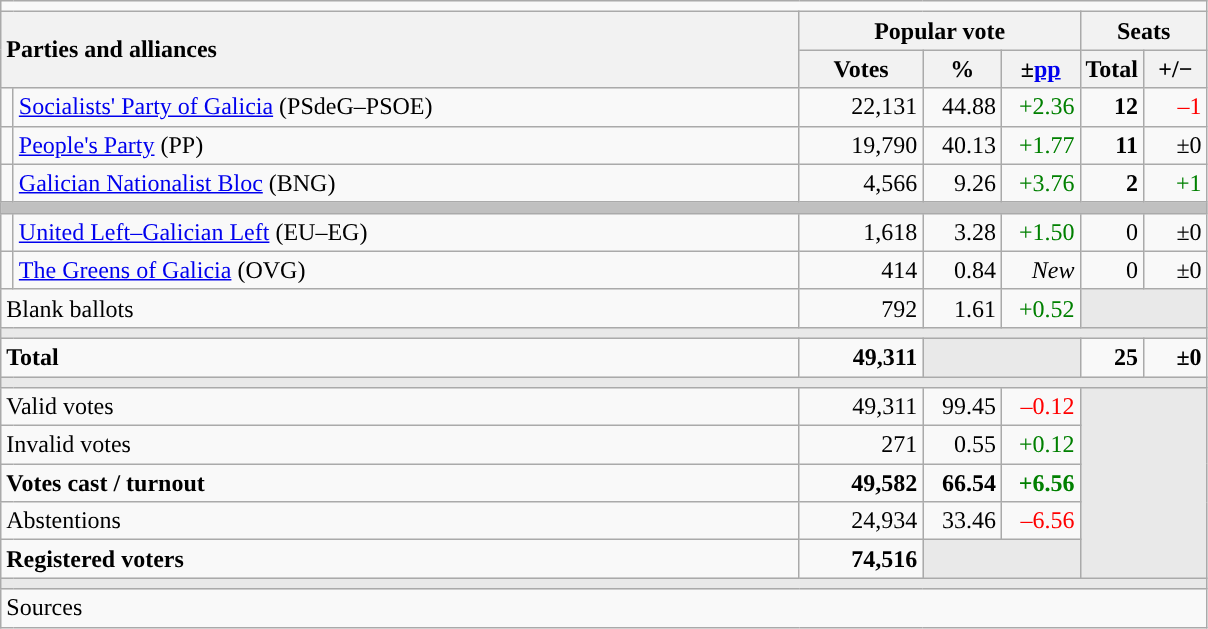<table class="wikitable" style="text-align:right;">
<tr>
<td colspan="7"></td>
</tr>
<tr>
<th style="text-align:left;" rowspan="2" colspan="2" width="525">Parties and alliances</th>
<th colspan="3">Popular vote</th>
<th colspan="2">Seats</th>
</tr>
<tr>
<th width="75">Votes</th>
<th width="45">%</th>
<th width="45">±<a href='#'>pp</a></th>
<th width="35">Total</th>
<th width="35">+/−</th>
</tr>
<tr>
<td width="1" style="color:inherit;background:"></td>
<td align="left"><a href='#'>Socialists' Party of Galicia</a> (PSdeG–PSOE)</td>
<td>22,131</td>
<td>44.88</td>
<td style="color:green;">+2.36</td>
<td><strong>12</strong></td>
<td style="color:red;">–1</td>
</tr>
<tr>
<td style="color:inherit;background:"></td>
<td align="left"><a href='#'>People's Party</a> (PP)</td>
<td>19,790</td>
<td>40.13</td>
<td style="color:green;">+1.77</td>
<td><strong>11</strong></td>
<td>±0</td>
</tr>
<tr>
<td style="color:inherit;background:"></td>
<td align="left"><a href='#'>Galician Nationalist Bloc</a> (BNG)</td>
<td>4,566</td>
<td>9.26</td>
<td style="color:green;">+3.76</td>
<td><strong>2</strong></td>
<td style="color:green;">+1</td>
</tr>
<tr>
<td colspan="7" bgcolor="#C0C0C0"></td>
</tr>
<tr>
<td style="color:inherit;background:"></td>
<td align="left"><a href='#'>United Left–Galician Left</a> (EU–EG)</td>
<td>1,618</td>
<td>3.28</td>
<td style="color:green;">+1.50</td>
<td>0</td>
<td>±0</td>
</tr>
<tr>
<td style="color:inherit;background:"></td>
<td align="left"><a href='#'>The Greens of Galicia</a> (OVG)</td>
<td>414</td>
<td>0.84</td>
<td><em>New</em></td>
<td>0</td>
<td>±0</td>
</tr>
<tr>
<td align="left" colspan="2">Blank ballots</td>
<td>792</td>
<td>1.61</td>
<td style="color:green;">+0.52</td>
<td bgcolor="#E9E9E9" colspan="2"></td>
</tr>
<tr>
<td colspan="7" bgcolor="#E9E9E9"></td>
</tr>
<tr style="font-weight:bold;">
<td align="left" colspan="2">Total</td>
<td>49,311</td>
<td bgcolor="#E9E9E9" colspan="2"></td>
<td>25</td>
<td>±0</td>
</tr>
<tr>
<td colspan="7" bgcolor="#E9E9E9"></td>
</tr>
<tr>
<td align="left" colspan="2">Valid votes</td>
<td>49,311</td>
<td>99.45</td>
<td style="color:red;">–0.12</td>
<td bgcolor="#E9E9E9" colspan="2" rowspan="5"></td>
</tr>
<tr>
<td align="left" colspan="2">Invalid votes</td>
<td>271</td>
<td>0.55</td>
<td style="color:green;">+0.12</td>
</tr>
<tr style="font-weight:bold;">
<td align="left" colspan="2">Votes cast / turnout</td>
<td>49,582</td>
<td>66.54</td>
<td style="color:green;">+6.56</td>
</tr>
<tr>
<td align="left" colspan="2">Abstentions</td>
<td>24,934</td>
<td>33.46</td>
<td style="color:red;">–6.56</td>
</tr>
<tr style="font-weight:bold;">
<td align="left" colspan="2">Registered voters</td>
<td>74,516</td>
<td bgcolor="#E9E9E9" colspan="2"></td>
</tr>
<tr>
<td colspan="7" bgcolor="#E9E9E9"></td>
</tr>
<tr>
<td align="left" colspan="7">Sources</td>
</tr>
</table>
